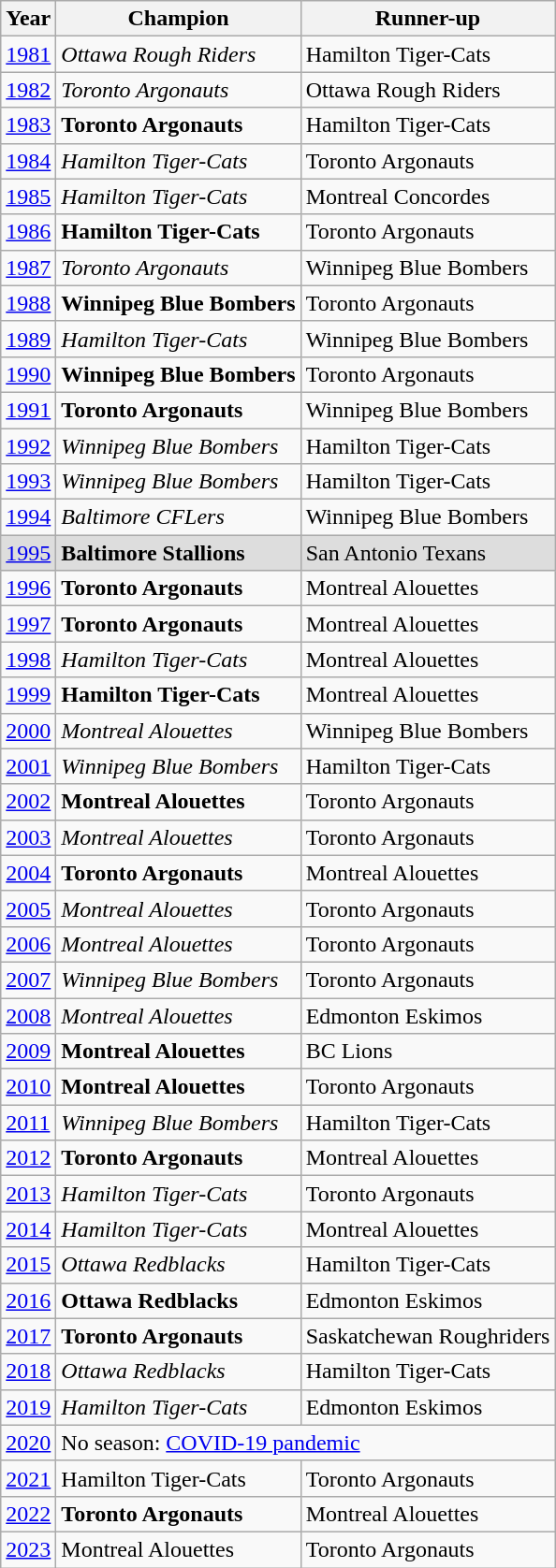<table class="wikitable">
<tr>
<th>Year</th>
<th>Champion</th>
<th>Runner-up</th>
</tr>
<tr>
<td><a href='#'>1981</a></td>
<td><em>Ottawa Rough Riders</em></td>
<td>Hamilton Tiger-Cats</td>
</tr>
<tr>
<td><a href='#'>1982</a></td>
<td><em>Toronto Argonauts</em></td>
<td>Ottawa Rough Riders</td>
</tr>
<tr>
<td><a href='#'>1983</a></td>
<td><strong>Toronto Argonauts</strong></td>
<td>Hamilton Tiger-Cats</td>
</tr>
<tr>
<td><a href='#'>1984</a></td>
<td><em>Hamilton Tiger-Cats</em></td>
<td>Toronto Argonauts</td>
</tr>
<tr>
<td><a href='#'>1985</a></td>
<td><em>Hamilton Tiger-Cats</em></td>
<td>Montreal Concordes</td>
</tr>
<tr>
<td><a href='#'>1986</a></td>
<td><strong>Hamilton Tiger-Cats</strong></td>
<td>Toronto Argonauts</td>
</tr>
<tr>
<td><a href='#'>1987</a></td>
<td><em>Toronto Argonauts</em></td>
<td>Winnipeg Blue Bombers</td>
</tr>
<tr>
<td><a href='#'>1988</a></td>
<td><strong>Winnipeg Blue Bombers</strong></td>
<td>Toronto Argonauts</td>
</tr>
<tr>
<td><a href='#'>1989</a></td>
<td><em>Hamilton Tiger-Cats</em></td>
<td>Winnipeg Blue Bombers</td>
</tr>
<tr>
<td><a href='#'>1990</a></td>
<td><strong>Winnipeg Blue Bombers</strong></td>
<td>Toronto Argonauts</td>
</tr>
<tr>
<td><a href='#'>1991</a></td>
<td><strong>Toronto Argonauts</strong></td>
<td>Winnipeg Blue Bombers</td>
</tr>
<tr>
<td><a href='#'>1992</a></td>
<td><em>Winnipeg Blue Bombers</em></td>
<td>Hamilton Tiger-Cats</td>
</tr>
<tr>
<td><a href='#'>1993</a></td>
<td><em>Winnipeg Blue Bombers</em></td>
<td>Hamilton Tiger-Cats</td>
</tr>
<tr>
<td><a href='#'>1994</a></td>
<td><em>Baltimore CFLers</em></td>
<td>Winnipeg Blue Bombers</td>
</tr>
<tr style="background-color:#ddd">
<td><a href='#'>1995</a></td>
<td><strong>Baltimore Stallions</strong></td>
<td>San Antonio Texans</td>
</tr>
<tr>
<td><a href='#'>1996</a></td>
<td><strong>Toronto Argonauts</strong></td>
<td>Montreal Alouettes</td>
</tr>
<tr>
<td><a href='#'>1997</a></td>
<td><strong>Toronto Argonauts</strong></td>
<td>Montreal Alouettes</td>
</tr>
<tr>
<td><a href='#'>1998</a></td>
<td><em>Hamilton Tiger-Cats</em></td>
<td>Montreal Alouettes</td>
</tr>
<tr>
<td><a href='#'>1999</a></td>
<td><strong>Hamilton Tiger-Cats</strong></td>
<td>Montreal Alouettes</td>
</tr>
<tr>
<td><a href='#'>2000</a></td>
<td><em>Montreal Alouettes</em></td>
<td>Winnipeg Blue Bombers</td>
</tr>
<tr>
<td><a href='#'>2001</a></td>
<td><em>Winnipeg Blue Bombers</em></td>
<td>Hamilton Tiger-Cats</td>
</tr>
<tr>
<td><a href='#'>2002</a></td>
<td><strong>Montreal Alouettes</strong></td>
<td>Toronto Argonauts</td>
</tr>
<tr>
<td><a href='#'>2003</a></td>
<td><em>Montreal Alouettes</em></td>
<td>Toronto Argonauts</td>
</tr>
<tr>
<td><a href='#'>2004</a></td>
<td><strong>Toronto Argonauts</strong></td>
<td>Montreal Alouettes</td>
</tr>
<tr>
<td><a href='#'>2005</a></td>
<td><em>Montreal Alouettes</em></td>
<td>Toronto Argonauts</td>
</tr>
<tr>
<td><a href='#'>2006</a></td>
<td><em>Montreal Alouettes</em></td>
<td>Toronto Argonauts</td>
</tr>
<tr>
<td><a href='#'>2007</a></td>
<td><em>Winnipeg Blue Bombers</em></td>
<td>Toronto Argonauts</td>
</tr>
<tr>
<td><a href='#'>2008</a></td>
<td><em>Montreal Alouettes</em></td>
<td>Edmonton Eskimos</td>
</tr>
<tr>
<td><a href='#'>2009</a></td>
<td><strong>Montreal Alouettes</strong></td>
<td>BC Lions</td>
</tr>
<tr>
<td><a href='#'>2010</a></td>
<td><strong>Montreal Alouettes</strong></td>
<td>Toronto Argonauts</td>
</tr>
<tr>
<td><a href='#'>2011</a></td>
<td><em>Winnipeg Blue Bombers</em></td>
<td>Hamilton Tiger-Cats</td>
</tr>
<tr>
<td><a href='#'>2012</a></td>
<td><strong>Toronto Argonauts</strong></td>
<td>Montreal Alouettes</td>
</tr>
<tr>
<td><a href='#'>2013</a></td>
<td><em>Hamilton Tiger-Cats</em></td>
<td>Toronto Argonauts</td>
</tr>
<tr>
<td><a href='#'>2014</a></td>
<td><em>Hamilton Tiger-Cats</em></td>
<td>Montreal Alouettes</td>
</tr>
<tr>
<td><a href='#'>2015</a></td>
<td><em>Ottawa Redblacks</em></td>
<td>Hamilton Tiger-Cats</td>
</tr>
<tr>
<td><a href='#'>2016</a></td>
<td><strong>Ottawa Redblacks</strong></td>
<td>Edmonton Eskimos</td>
</tr>
<tr>
<td><a href='#'>2017</a></td>
<td><strong>Toronto Argonauts</strong></td>
<td>Saskatchewan Roughriders</td>
</tr>
<tr>
<td><a href='#'>2018</a></td>
<td><em>Ottawa Redblacks</em></td>
<td>Hamilton Tiger-Cats</td>
</tr>
<tr>
<td><a href='#'>2019</a></td>
<td><em>Hamilton Tiger-Cats</em></td>
<td>Edmonton Eskimos</td>
</tr>
<tr>
<td><a href='#'>2020</a></td>
<td colspan="2">No season: <a href='#'>COVID-19 pandemic</a></td>
</tr>
<tr>
<td><a href='#'>2021</a></td>
<td>Hamilton Tiger-Cats</td>
<td>Toronto Argonauts</td>
</tr>
<tr>
<td><a href='#'>2022</a></td>
<td><strong>Toronto Argonauts</strong></td>
<td>Montreal Alouettes</td>
</tr>
<tr>
<td><a href='#'>2023</a></td>
<td>Montreal Alouettes</td>
<td>Toronto Argonauts</td>
</tr>
</table>
